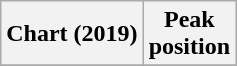<table class="wikitable plainrowheaders" style="text-align:center">
<tr>
<th scope="col">Chart (2019)</th>
<th scope="col">Peak<br>position</th>
</tr>
<tr>
</tr>
</table>
